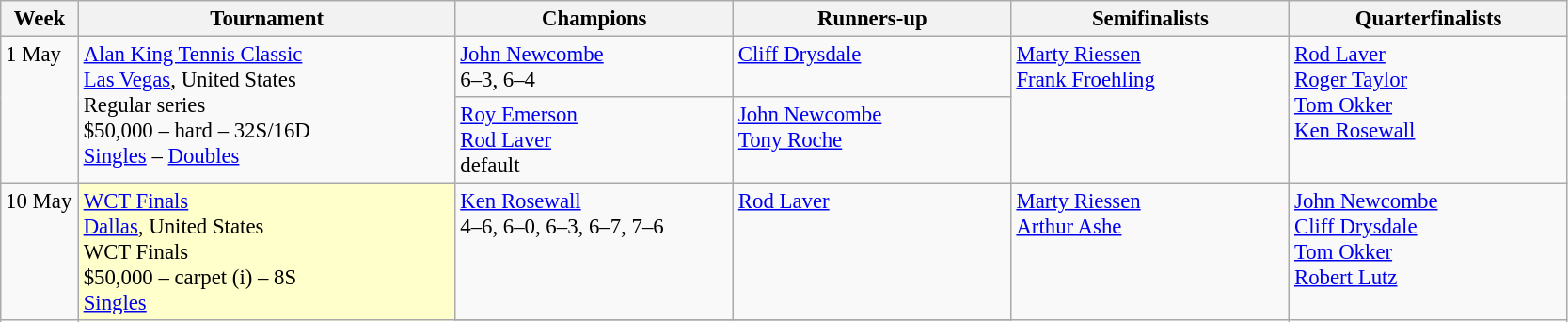<table class=wikitable style=font-size:95%>
<tr>
<th style="width:48px;">Week</th>
<th style="width:260px;">Tournament</th>
<th style="width:190px;">Champions</th>
<th style="width:190px;">Runners-up</th>
<th style="width:190px;">Semifinalists</th>
<th style="width:190px;">Quarterfinalists</th>
</tr>
<tr valign=top>
<td rowspan=2>1 May</td>
<td rowspan=2><a href='#'>Alan King Tennis Classic</a><br> <a href='#'>Las Vegas</a>, United States<br>Regular series<br>$50,000 – hard – 32S/16D<br><a href='#'>Singles</a> – <a href='#'>Doubles</a></td>
<td> <a href='#'>John Newcombe</a><br>6–3, 6–4</td>
<td> <a href='#'>Cliff Drysdale</a></td>
<td rowspan=2> <a href='#'>Marty Riessen</a><br> <a href='#'>Frank Froehling</a></td>
<td rowspan=2> <a href='#'>Rod Laver</a><br> <a href='#'>Roger Taylor</a><br> <a href='#'>Tom Okker</a><br> <a href='#'>Ken Rosewall</a></td>
</tr>
<tr valign=top>
<td> <a href='#'>Roy Emerson</a><br> <a href='#'>Rod Laver</a><br>default</td>
<td> <a href='#'>John Newcombe</a><br> <a href='#'>Tony Roche</a></td>
</tr>
<tr valign=top>
<td rowspan=2>10 May</td>
<td bgcolor=#ffffcc rowspan=2><a href='#'>WCT Finals</a><br> <a href='#'>Dallas</a>, United States<br>WCT Finals<br>$50,000 – carpet (i) – 8S<br><a href='#'>Singles</a></td>
<td> <a href='#'>Ken Rosewall</a><br>4–6, 6–0, 6–3, 6–7, 7–6</td>
<td> <a href='#'>Rod Laver</a></td>
<td rowspan=2> <a href='#'>Marty Riessen</a><br> <a href='#'>Arthur Ashe</a></td>
<td rowspan=2> <a href='#'>John Newcombe</a><br> <a href='#'>Cliff Drysdale</a><br> <a href='#'>Tom Okker</a><br> <a href='#'>Robert Lutz</a></td>
</tr>
<tr valign=top>
</tr>
</table>
